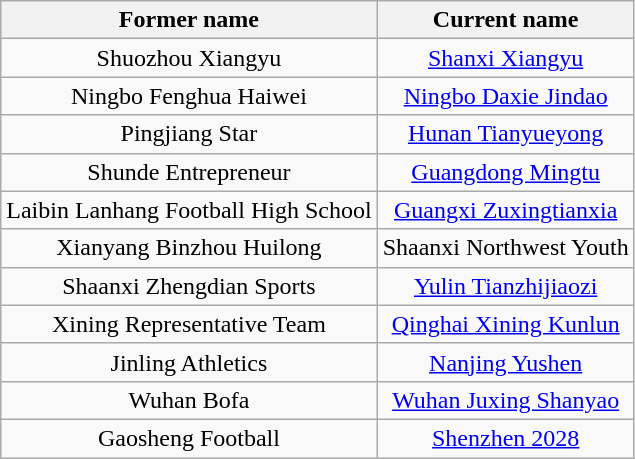<table class="wikitable">
<tr>
<th>Former name</th>
<th>Current name</th>
</tr>
<tr align=center>
<td>Shuozhou Xiangyu</td>
<td><a href='#'>Shanxi Xiangyu</a></td>
</tr>
<tr align=center>
<td>Ningbo Fenghua Haiwei</td>
<td><a href='#'>Ningbo Daxie Jindao</a></td>
</tr>
<tr align=center>
<td>Pingjiang Star</td>
<td><a href='#'>Hunan Tianyueyong</a></td>
</tr>
<tr align=center>
<td>Shunde Entrepreneur</td>
<td><a href='#'>Guangdong Mingtu</a></td>
</tr>
<tr align=center>
<td>Laibin Lanhang Football High School</td>
<td><a href='#'>Guangxi Zuxingtianxia</a></td>
</tr>
<tr align=center>
<td>Xianyang Binzhou Huilong</td>
<td>Shaanxi Northwest Youth</td>
</tr>
<tr align=center>
<td>Shaanxi Zhengdian Sports</td>
<td><a href='#'>Yulin Tianzhijiaozi</a></td>
</tr>
<tr align=center>
<td>Xining Representative Team</td>
<td><a href='#'>Qinghai Xining Kunlun</a></td>
</tr>
<tr align=center>
<td>Jinling Athletics</td>
<td><a href='#'>Nanjing Yushen</a></td>
</tr>
<tr align=center>
<td>Wuhan Bofa</td>
<td><a href='#'>Wuhan Juxing Shanyao</a></td>
</tr>
<tr align=center>
<td>Gaosheng Football</td>
<td><a href='#'>Shenzhen 2028</a></td>
</tr>
</table>
